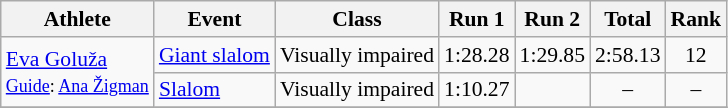<table class=wikitable style="font-size:90%">
<tr>
<th>Athlete</th>
<th>Event</th>
<th>Class</th>
<th>Run 1</th>
<th>Run 2</th>
<th>Total</th>
<th>Rank</th>
</tr>
<tr>
<td rowspan="2"><a href='#'>Eva Goluža</a><br><small><a href='#'>Guide</a>: <a href='#'>Ana Žigman</a></small></td>
<td><a href='#'>Giant slalom</a></td>
<td>Visually impaired</td>
<td align=center>1:28.28</td>
<td align=center>1:29.85</td>
<td align=center>2:58.13</td>
<td align=center>12</td>
</tr>
<tr>
<td><a href='#'>Slalom</a></td>
<td>Visually impaired</td>
<td align=center>1:10.27</td>
<td align=center></td>
<td align=center>–</td>
<td align=center>–</td>
</tr>
<tr>
</tr>
</table>
